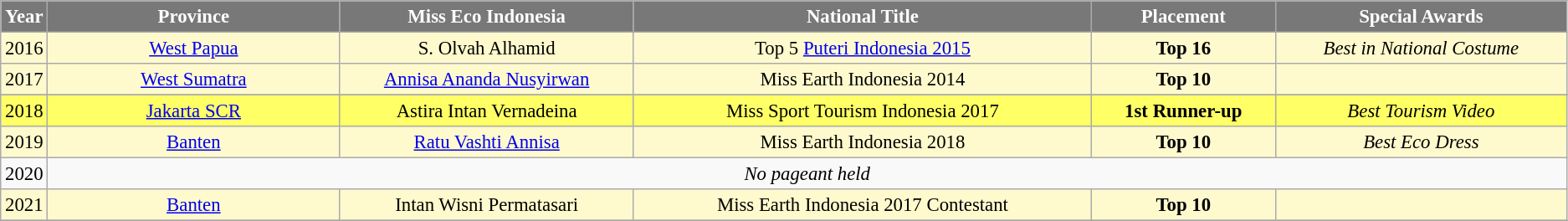<table class="wikitable sortable" style="font-size: 95%; text-align:center">
<tr>
<th width="30" style="background-color:#787878;color:#FFFFFF;">Year</th>
<th width="250" style="background-color:#787878;color:#FFFFFF;">Province</th>
<th width="250" style="background-color:#787878;color:#FFFFFF;">Miss Eco Indonesia</th>
<th width="400" style="background-color:#787878;color:#FFFFFF;">National Title</th>
<th width="150" style="background-color:#787878;color:#FFFFFF;">Placement</th>
<th width="250" style="background-color:#787878;color:#FFFFFF;">Special Awards</th>
</tr>
<tr style="background-color:#FFFACD; ">
<td>2016</td>
<td><a href='#'>West Papua</a></td>
<td>S. Olvah Alhamid</td>
<td>Top 5 <a href='#'>Puteri Indonesia 2015</a></td>
<td><strong>Top 16</strong></td>
<td><em>Best in National Costume</em></td>
</tr>
<tr style="background-color:#FFFACD; ">
<td>2017</td>
<td><a href='#'>West Sumatra</a></td>
<td><a href='#'>Annisa Ananda Nusyirwan</a></td>
<td>Miss Earth Indonesia 2014</td>
<td><strong>Top 10</strong></td>
<td></td>
</tr>
<tr>
</tr>
<tr style="background-color:#FFFF66; ">
<td>2018</td>
<td><a href='#'>Jakarta SCR</a></td>
<td>Astira Intan Vernadeina</td>
<td>Miss Sport Tourism Indonesia 2017</td>
<td><strong>1st Runner-up</strong></td>
<td><em>Best Tourism Video</em></td>
</tr>
<tr style="background-color:#FFFACD; ">
<td>2019</td>
<td><a href='#'>Banten</a></td>
<td><a href='#'>Ratu Vashti Annisa</a></td>
<td>Miss Earth Indonesia 2018</td>
<td><strong>Top 10</strong></td>
<td><em>Best Eco Dress</em></td>
</tr>
<tr>
<td>2020</td>
<td colspan="5" style="text-align:center;"><em>No pageant held</em></td>
</tr>
<tr style="background-color:#FFFACD; ">
<td>2021</td>
<td><a href='#'>Banten</a></td>
<td>Intan Wisni Permatasari</td>
<td>Miss Earth Indonesia 2017 Contestant</td>
<td><strong>Top 10</strong></td>
<td></td>
</tr>
<tr>
</tr>
</table>
